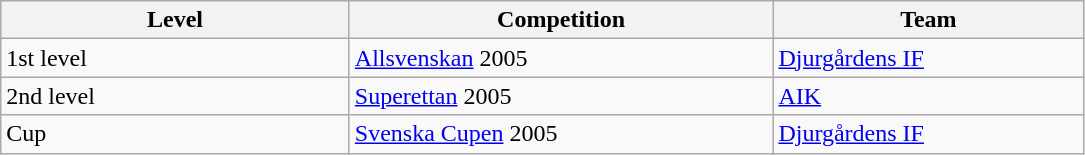<table class="wikitable" style="text-align: left;">
<tr>
<th style="width: 225px;">Level</th>
<th style="width: 275px;">Competition</th>
<th style="width: 200px;">Team</th>
</tr>
<tr>
<td>1st level</td>
<td><a href='#'>Allsvenskan</a> 2005</td>
<td><a href='#'>Djurgårdens IF</a></td>
</tr>
<tr>
<td>2nd level</td>
<td><a href='#'>Superettan</a> 2005</td>
<td><a href='#'>AIK</a></td>
</tr>
<tr>
<td>Cup</td>
<td><a href='#'>Svenska Cupen</a> 2005</td>
<td><a href='#'>Djurgårdens IF</a></td>
</tr>
</table>
